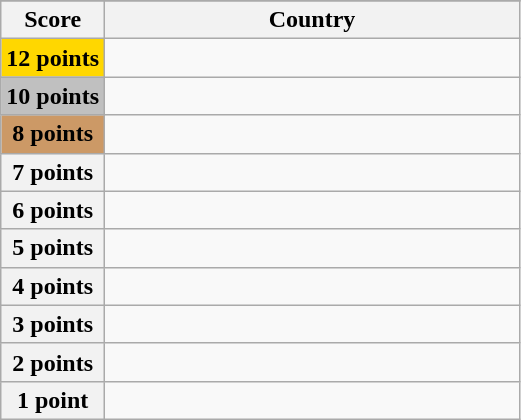<table class="wikitable">
<tr>
</tr>
<tr>
<th scope="col" width="20%">Score</th>
<th scope="col">Country</th>
</tr>
<tr>
<th scope="row" style="background:gold">12 points</th>
<td></td>
</tr>
<tr>
<th scope="row" style="background:silver">10 points</th>
<td></td>
</tr>
<tr>
<th scope="row" style="background:#CC9966">8 points</th>
<td></td>
</tr>
<tr>
<th scope="row">7 points</th>
<td></td>
</tr>
<tr>
<th scope="row">6 points</th>
<td></td>
</tr>
<tr>
<th scope="row">5 points</th>
<td></td>
</tr>
<tr>
<th scope="row">4 points</th>
<td></td>
</tr>
<tr>
<th scope="row">3 points</th>
<td></td>
</tr>
<tr>
<th scope="row">2 points</th>
<td></td>
</tr>
<tr>
<th scope="row">1 point</th>
<td></td>
</tr>
</table>
